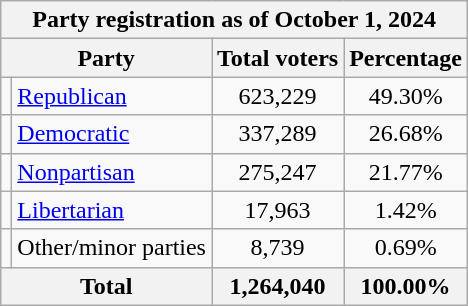<table class=wikitable style="float:center">
<tr>
<th colspan = 6>Party registration as of October 1, 2024</th>
</tr>
<tr>
<th colspan = 2>Party</th>
<th>Total voters</th>
<th>Percentage</th>
</tr>
<tr>
<td></td>
<td><a href='#'>Republican</a></td>
<td align=center>623,229</td>
<td align=center>49.30%</td>
</tr>
<tr>
<td></td>
<td><a href='#'>Democratic</a></td>
<td align=center>337,289</td>
<td align=center>26.68%</td>
</tr>
<tr>
<td></td>
<td><a href='#'>Nonpartisan</a></td>
<td align=center>275,247</td>
<td align=center>21.77%</td>
</tr>
<tr>
<td></td>
<td><a href='#'>Libertarian</a></td>
<td align=center>17,963</td>
<td align=center>1.42%</td>
</tr>
<tr>
<td></td>
<td>Other/minor parties</td>
<td align=center>8,739</td>
<td align=center>0.69%</td>
</tr>
<tr>
<th colspan = 2>Total</th>
<th align=center>1,264,040</th>
<th align=center>100.00%</th>
</tr>
</table>
